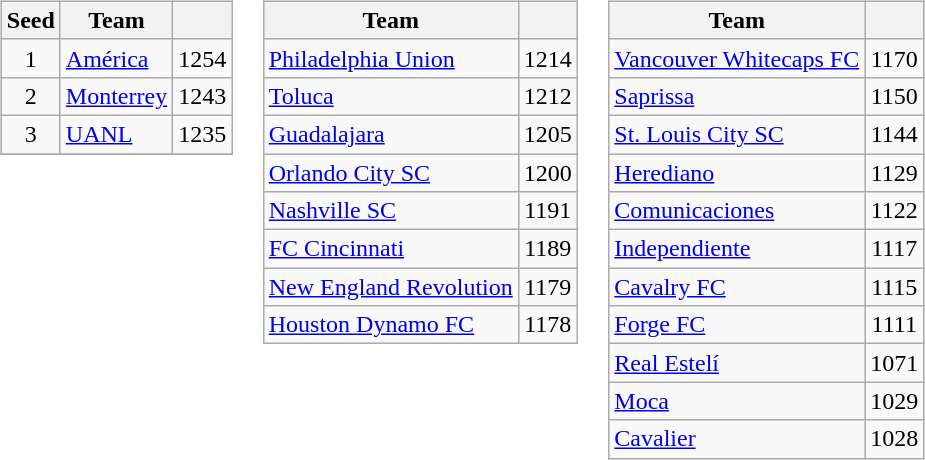<table>
<tr valign=top>
<td><br><table class="wikitable" style="white-space:nowrap; text-align:center">
<tr>
<th>Seed</th>
<th>Team</th>
<th></th>
</tr>
<tr>
<td>1</td>
<td style="text-align:left"> <a href='#'>América</a></td>
<td>1254</td>
</tr>
<tr>
<td>2</td>
<td style="text-align:left"> <a href='#'>Monterrey</a></td>
<td>1243</td>
</tr>
<tr>
<td>3</td>
<td style="text-align:left"> <a href='#'>UANL</a></td>
<td>1235</td>
</tr>
<tr>
</tr>
</table>
</td>
<td><br><table class="wikitable" style="white-space:nowrap">
<tr>
<th>Team</th>
<th></th>
</tr>
<tr>
<td> <a href='#'>Philadelphia Union</a></td>
<td style="text-align:center">1214</td>
</tr>
<tr>
<td> <a href='#'>Toluca</a></td>
<td style="text-align:center">1212</td>
</tr>
<tr>
<td> <a href='#'>Guadalajara</a></td>
<td style="text-align:center">1205</td>
</tr>
<tr>
<td> <a href='#'>Orlando City SC</a></td>
<td style="text-align:center">1200</td>
</tr>
<tr>
<td> <a href='#'>Nashville SC</a></td>
<td style="text-align:center">1191</td>
</tr>
<tr>
<td> <a href='#'>FC Cincinnati</a></td>
<td style="text-align:center">1189</td>
</tr>
<tr>
<td> <a href='#'>New England Revolution</a></td>
<td style="text-align:center">1179</td>
</tr>
<tr>
<td> <a href='#'>Houston Dynamo FC</a></td>
<td style="text-align:center">1178</td>
</tr>
</table>
</td>
<td><br><table class="wikitable" style="white-space:nowrap">
<tr>
<th>Team</th>
<th></th>
</tr>
<tr>
<td> <a href='#'>Vancouver Whitecaps FC</a></td>
<td style="text-align:center">1170</td>
</tr>
<tr>
<td> <a href='#'>Saprissa</a></td>
<td style="text-align:center">1150</td>
</tr>
<tr>
<td> <a href='#'>St. Louis City SC</a></td>
<td style="text-align:center">1144</td>
</tr>
<tr>
<td> <a href='#'>Herediano</a></td>
<td style="text-align:center">1129</td>
</tr>
<tr>
<td> <a href='#'>Comunicaciones</a></td>
<td style="text-align:center">1122</td>
</tr>
<tr>
<td> <a href='#'>Independiente</a></td>
<td style="text-align:center">1117</td>
</tr>
<tr>
<td> <a href='#'>Cavalry FC</a></td>
<td style="text-align:center">1115</td>
</tr>
<tr>
<td> <a href='#'>Forge FC</a></td>
<td style="text-align:center">1111</td>
</tr>
<tr>
<td> <a href='#'>Real Estelí</a></td>
<td style="text-align:center">1071</td>
</tr>
<tr>
<td> <a href='#'>Moca</a></td>
<td style="text-align:center">1029</td>
</tr>
<tr>
<td> <a href='#'>Cavalier</a></td>
<td style="text-align:center">1028</td>
</tr>
</table>
</td>
</tr>
</table>
